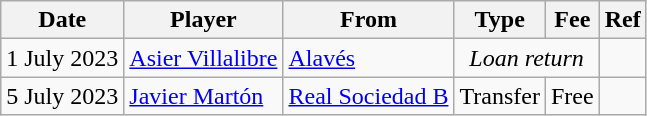<table class="wikitable">
<tr>
<th>Date</th>
<th>Player</th>
<th>From</th>
<th>Type</th>
<th>Fee</th>
<th>Ref</th>
</tr>
<tr>
<td>1 July 2023</td>
<td> <a href='#'>Asier Villalibre</a></td>
<td><a href='#'>Alavés</a></td>
<td colspan=2 align=center><em>Loan return</em></td>
<td></td>
</tr>
<tr>
<td>5 July 2023</td>
<td> <a href='#'>Javier Martón</a></td>
<td><a href='#'>Real Sociedad B</a></td>
<td>Transfer</td>
<td>Free</td>
<td></td>
</tr>
</table>
